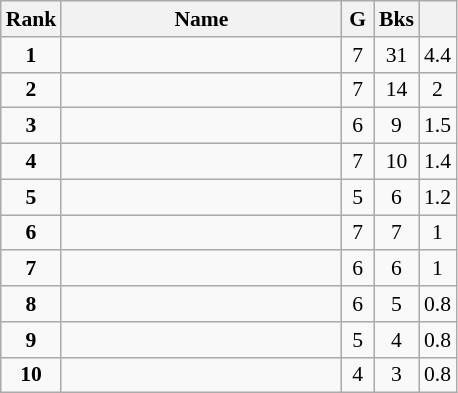<table class="wikitable" style="text-align:center; font-size:90%;">
<tr>
<th width=10px>Rank</th>
<th width=180px>Name</th>
<th width=15px>G</th>
<th width=10px>Bks</th>
<th width=10px></th>
</tr>
<tr>
<td><strong>1</strong></td>
<td></td>
<td>7</td>
<td>31</td>
<td>4.4</td>
</tr>
<tr>
<td><strong>2</strong></td>
<td></td>
<td>7</td>
<td>14</td>
<td>2</td>
</tr>
<tr>
<td><strong>3</strong></td>
<td></td>
<td>6</td>
<td>9</td>
<td>1.5</td>
</tr>
<tr>
<td><strong>4</strong></td>
<td></td>
<td>7</td>
<td>10</td>
<td>1.4</td>
</tr>
<tr>
<td><strong>5</strong></td>
<td></td>
<td>5</td>
<td>6</td>
<td>1.2</td>
</tr>
<tr>
<td><strong>6</strong></td>
<td></td>
<td>7</td>
<td>7</td>
<td>1</td>
</tr>
<tr>
<td><strong>7</strong></td>
<td></td>
<td>6</td>
<td>6</td>
<td>1</td>
</tr>
<tr>
<td><strong>8</strong></td>
<td></td>
<td>6</td>
<td>5</td>
<td>0.8</td>
</tr>
<tr>
<td><strong>9</strong></td>
<td></td>
<td>5</td>
<td>4</td>
<td>0.8</td>
</tr>
<tr>
<td><strong>10</strong></td>
<td></td>
<td>4</td>
<td>3</td>
<td>0.8</td>
</tr>
</table>
